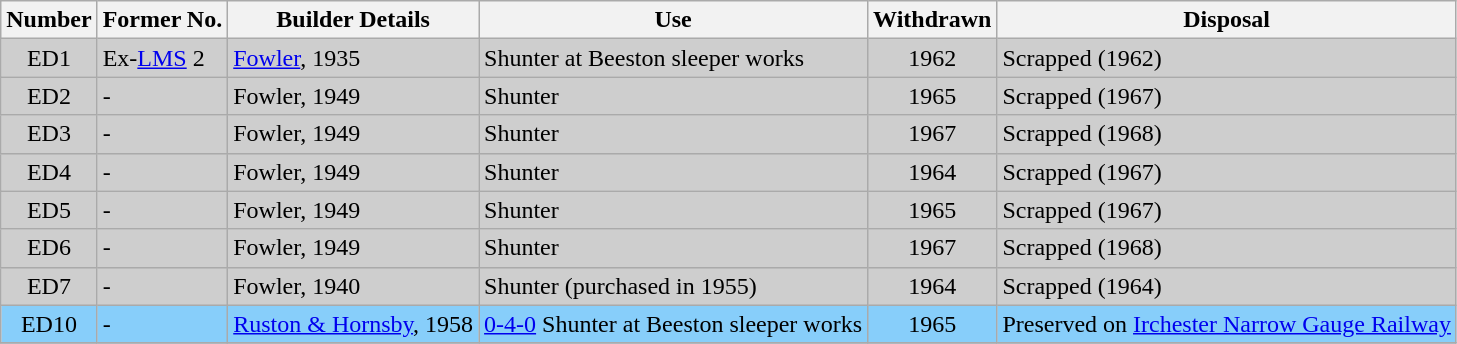<table class="wikitable">
<tr>
<th>Number</th>
<th align=left>Former No.</th>
<th align=left>Builder Details</th>
<th align=left>Use</th>
<th>Withdrawn</th>
<th align=left>Disposal</th>
</tr>
<tr>
<td style="background-color:#CECECE" align=center>ED1</td>
<td style="background-color:#CECECE">Ex-<a href='#'>LMS</a> 2</td>
<td style="background-color:#CECECE"><a href='#'>Fowler</a>, 1935</td>
<td style="background-color:#CECECE">Shunter at Beeston sleeper works</td>
<td style="background-color:#CECECE" align=center>1962</td>
<td style="background-color:#CECECE">Scrapped (1962)</td>
</tr>
<tr>
<td style="background-color:#CECECE" align=center>ED2</td>
<td style="background-color:#CECECE">-</td>
<td style="background-color:#CECECE">Fowler, 1949</td>
<td style="background-color:#CECECE">Shunter</td>
<td style="background-color:#CECECE" align=center>1965</td>
<td style="background-color:#CECECE">Scrapped (1967)</td>
</tr>
<tr>
<td style="background-color:#CECECE" align=center>ED3</td>
<td style="background-color:#CECECE">-</td>
<td style="background-color:#CECECE">Fowler, 1949</td>
<td style="background-color:#CECECE">Shunter</td>
<td style="background-color:#CECECE" align=center>1967</td>
<td style="background-color:#CECECE">Scrapped (1968)</td>
</tr>
<tr>
<td style="background-color:#CECECE" align=center>ED4</td>
<td style="background-color:#CECECE">-</td>
<td style="background-color:#CECECE">Fowler, 1949</td>
<td style="background-color:#CECECE">Shunter</td>
<td style="background-color:#CECECE" align=center>1964</td>
<td style="background-color:#CECECE">Scrapped (1967)</td>
</tr>
<tr>
<td style="background-color:#CECECE" align=center>ED5</td>
<td style="background-color:#CECECE">-</td>
<td style="background-color:#CECECE">Fowler, 1949</td>
<td style="background-color:#CECECE">Shunter</td>
<td style="background-color:#CECECE" align=center>1965</td>
<td style="background-color:#CECECE">Scrapped (1967)</td>
</tr>
<tr>
<td style="background-color:#CECECE" align=center>ED6</td>
<td style="background-color:#CECECE">-</td>
<td style="background-color:#CECECE">Fowler, 1949</td>
<td style="background-color:#CECECE">Shunter</td>
<td style="background-color:#CECECE" align=center>1967</td>
<td style="background-color:#CECECE">Scrapped (1968)</td>
</tr>
<tr>
<td style="background-color:#CECECE" align=center>ED7</td>
<td style="background-color:#CECECE">-</td>
<td style="background-color:#CECECE">Fowler, 1940</td>
<td style="background-color:#CECECE">Shunter (purchased in 1955)</td>
<td style="background-color:#CECECE" align=center>1964</td>
<td style="background-color:#CECECE">Scrapped (1964)</td>
</tr>
<tr>
<td style="background-color:#87CEFA" align=center>ED10</td>
<td style="background-color:#87CEFA">-</td>
<td style="background-color:#87CEFA"><a href='#'>Ruston & Hornsby</a>, 1958</td>
<td style="background-color:#87CEFA"><a href='#'>0-4-0</a> Shunter at Beeston sleeper works</td>
<td style="background-color:#87CEFA" align=center>1965</td>
<td style="background-color:#87CEFA">Preserved on <a href='#'>Irchester Narrow Gauge Railway</a></td>
</tr>
<tr>
</tr>
</table>
